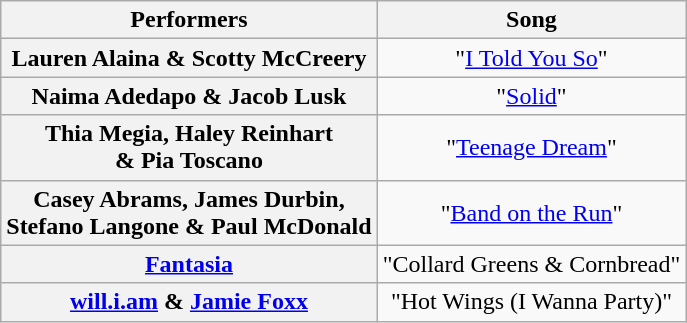<table class="wikitable unsortable" style="text-align:center;">
<tr>
<th scope="col">Performers</th>
<th scope="col">Song</th>
</tr>
<tr>
<th scope="row">Lauren Alaina & Scotty McCreery</th>
<td>"<a href='#'>I Told You So</a>"</td>
</tr>
<tr>
<th scope="row">Naima Adedapo & Jacob Lusk</th>
<td>"<a href='#'>Solid</a>"</td>
</tr>
<tr>
<th scope="row">Thia Megia, Haley Reinhart<br>& Pia Toscano</th>
<td>"<a href='#'>Teenage Dream</a>"</td>
</tr>
<tr>
<th scope="row">Casey Abrams, James Durbin,<br>Stefano Langone & Paul McDonald</th>
<td>"<a href='#'>Band on the Run</a>"</td>
</tr>
<tr>
<th scope="row"><a href='#'>Fantasia</a></th>
<td>"Collard Greens & Cornbread"</td>
</tr>
<tr>
<th scope="row"><a href='#'>will.i.am</a> & <a href='#'>Jamie Foxx</a></th>
<td>"Hot Wings (I Wanna Party)"</td>
</tr>
</table>
